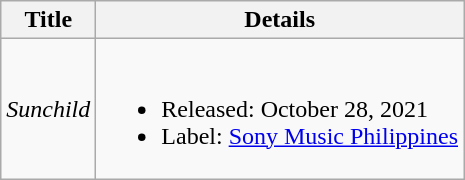<table class="wikitable">
<tr>
<th scope="col">Title</th>
<th scope="col">Details</th>
</tr>
<tr>
<td><em>Sunchild</em></td>
<td><br><ul><li>Released: October 28, 2021</li><li>Label: <a href='#'>Sony Music Philippines</a></li></ul></td>
</tr>
</table>
